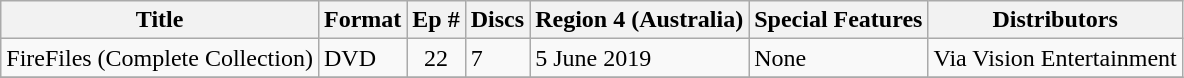<table class="wikitable">
<tr>
<th>Title</th>
<th>Format</th>
<th>Ep #</th>
<th>Discs</th>
<th>Region 4 (Australia)</th>
<th>Special Features</th>
<th>Distributors</th>
</tr>
<tr>
<td>FireFiles (Complete Collection)</td>
<td>DVD</td>
<td style="text-align:center;">22</td>
<td>7</td>
<td>5 June 2019</td>
<td>None</td>
<td>Via Vision Entertainment</td>
</tr>
<tr>
</tr>
</table>
